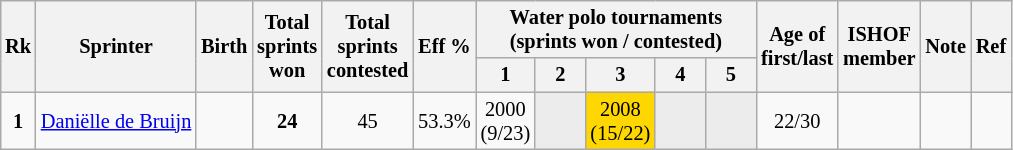<table class="wikitable sortable" style="text-align: center; font-size: 85%; margin-left: 1em;">
<tr>
<th rowspan="2">Rk</th>
<th rowspan="2">Sprinter</th>
<th rowspan="2">Birth</th>
<th rowspan="2">Total<br>sprints<br>won</th>
<th rowspan="2">Total<br>sprints<br>contested</th>
<th rowspan="2">Eff %</th>
<th colspan="5">Water polo tournaments<br>(sprints won / contested)</th>
<th rowspan="2">Age of<br>first/last</th>
<th rowspan="2">ISHOF<br>member</th>
<th rowspan="2">Note</th>
<th rowspan="2" class="unsortable">Ref</th>
</tr>
<tr>
<th>1</th>
<th style="width: 2em;" class="unsortable">2</th>
<th style="width: 2em;" class="unsortable">3</th>
<th style="width: 2em;" class="unsortable">4</th>
<th style="width: 2em;" class="unsortable">5</th>
</tr>
<tr>
<td><strong>1</strong></td>
<td style="text-align: left;" data-sort-value="Bruijn, Daniëlle De"><a href='#'>Daniëlle de Bruijn</a></td>
<td></td>
<td><strong>24</strong></td>
<td>45</td>
<td>53.3%</td>
<td>2000<br>(9/23)</td>
<td style="background-color: #ececec;"></td>
<td style="background-color: gold;">2008<br>(15/22)</td>
<td style="background-color: #ececec;"></td>
<td style="background-color: #ececec;"></td>
<td>22/30</td>
<td></td>
<td style="text-align: left;"></td>
<td></td>
</tr>
</table>
